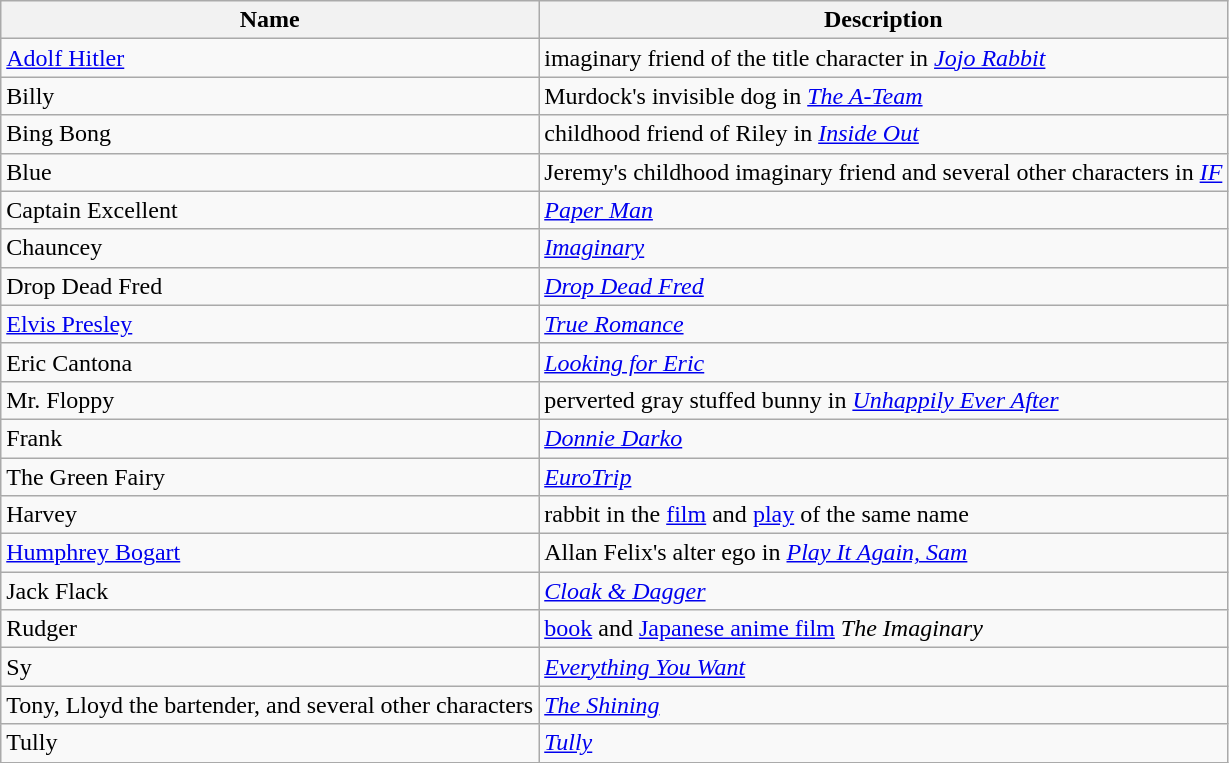<table class="wikitable sortable">
<tr>
<th>Name</th>
<th>Description</th>
</tr>
<tr>
<td><a href='#'>Adolf Hitler</a></td>
<td>imaginary friend of the title character in <em><a href='#'>Jojo Rabbit</a></em></td>
</tr>
<tr>
<td>Billy</td>
<td>Murdock's invisible dog in <em><a href='#'>The A-Team</a></em></td>
</tr>
<tr>
<td>Bing Bong</td>
<td>childhood friend of Riley in <em><a href='#'>Inside Out</a></em></td>
</tr>
<tr>
<td>Blue</td>
<td>Jeremy's childhood imaginary friend and several other characters in <em><a href='#'>IF</a></em></td>
</tr>
<tr>
<td>Captain Excellent</td>
<td><em><a href='#'>Paper Man</a></em></td>
</tr>
<tr>
<td>Chauncey</td>
<td><em><a href='#'>Imaginary</a></em></td>
</tr>
<tr>
<td>Drop Dead Fred</td>
<td><em><a href='#'>Drop Dead Fred</a></em></td>
</tr>
<tr>
<td><a href='#'>Elvis Presley</a></td>
<td><em><a href='#'>True Romance</a></em></td>
</tr>
<tr>
<td>Eric Cantona</td>
<td><em><a href='#'>Looking for Eric</a></em></td>
</tr>
<tr>
<td>Mr. Floppy</td>
<td>perverted gray stuffed bunny in <em><a href='#'>Unhappily Ever After</a></em></td>
</tr>
<tr>
<td>Frank</td>
<td><em><a href='#'>Donnie Darko</a></em></td>
</tr>
<tr>
<td>The Green Fairy</td>
<td><em><a href='#'>EuroTrip</a></em></td>
</tr>
<tr>
<td>Harvey</td>
<td>rabbit in the <a href='#'>film</a> and <a href='#'>play</a> of the same name</td>
</tr>
<tr>
<td><a href='#'>Humphrey Bogart</a></td>
<td>Allan Felix's alter ego in <em><a href='#'>Play It Again, Sam</a></em></td>
</tr>
<tr>
<td>Jack Flack</td>
<td><em><a href='#'>Cloak & Dagger</a></em></td>
</tr>
<tr>
<td>Rudger</td>
<td><a href='#'>book</a> and <a href='#'>Japanese anime film</a> <em>The Imaginary</em></td>
</tr>
<tr>
<td>Sy</td>
<td><em><a href='#'>Everything You Want</a></em></td>
</tr>
<tr>
<td>Tony, Lloyd the bartender, and several other characters</td>
<td><em><a href='#'>The Shining</a></em></td>
</tr>
<tr>
<td>Tully</td>
<td><em><a href='#'>Tully</a></em></td>
</tr>
</table>
